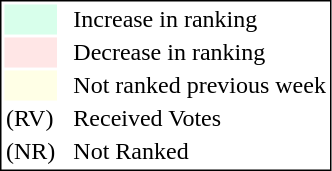<table style="border:1px solid black;">
<tr>
<td style="background:#D8FFEB; width:20px;"></td>
<td> </td>
<td>Increase in ranking</td>
</tr>
<tr>
<td style="background:#FFE6E6; width:20px;"></td>
<td> </td>
<td>Decrease in ranking</td>
</tr>
<tr>
<td style="background:#FFFFE6; width:20px;"></td>
<td> </td>
<td>Not ranked previous week</td>
</tr>
<tr>
<td>(RV)</td>
<td> </td>
<td>Received Votes</td>
</tr>
<tr>
<td>(NR)</td>
<td> </td>
<td>Not Ranked</td>
</tr>
</table>
